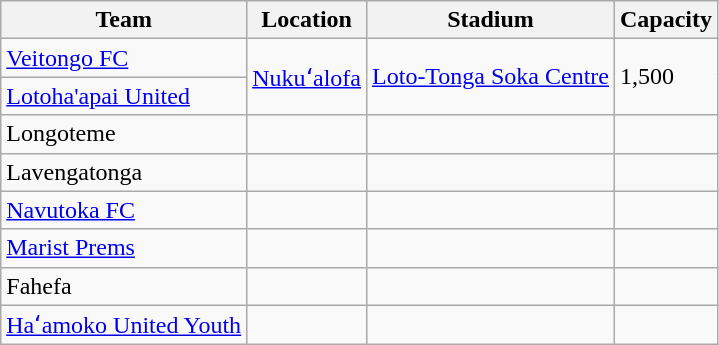<table class="wikitable sortable">
<tr>
<th>Team</th>
<th>Location</th>
<th>Stadium</th>
<th>Capacity</th>
</tr>
<tr>
<td><a href='#'>Veitongo FC</a></td>
<td rowspan="2"><a href='#'>Nukuʻalofa</a></td>
<td rowspan="2"><a href='#'>Loto-Tonga Soka Centre</a></td>
<td rowspan="2">1,500</td>
</tr>
<tr>
<td><a href='#'>Lotoha'apai United</a></td>
</tr>
<tr>
<td>Longoteme</td>
<td></td>
<td></td>
<td></td>
</tr>
<tr>
<td>Lavengatonga</td>
<td></td>
<td></td>
<td></td>
</tr>
<tr>
<td><a href='#'>Navutoka FC</a></td>
<td></td>
<td></td>
<td></td>
</tr>
<tr>
<td><a href='#'>Marist Prems</a></td>
<td></td>
<td></td>
<td></td>
</tr>
<tr>
<td>Fahefa</td>
<td></td>
<td></td>
<td></td>
</tr>
<tr>
<td><a href='#'>Haʻamoko United Youth</a></td>
<td></td>
<td></td>
<td></td>
</tr>
</table>
